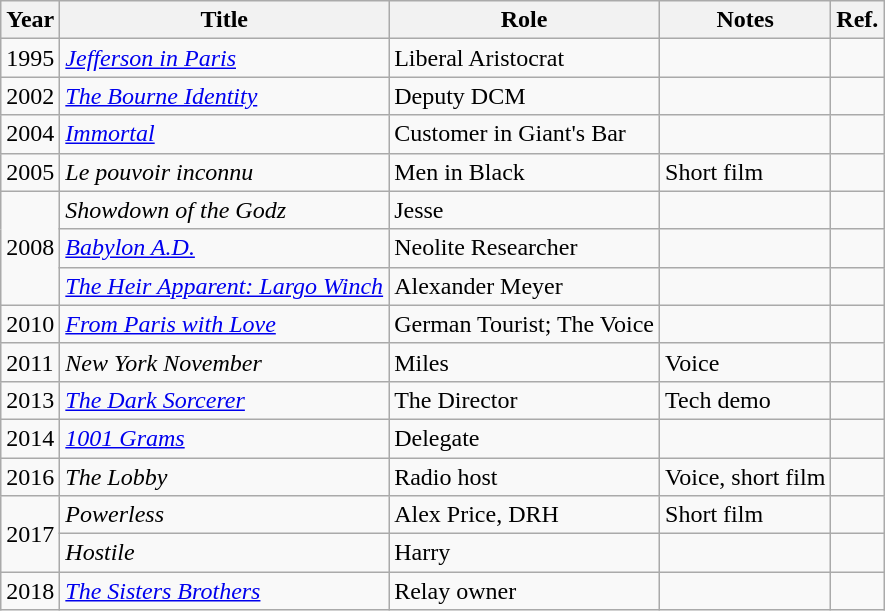<table class="wikitable">
<tr>
<th>Year</th>
<th>Title</th>
<th>Role</th>
<th>Notes</th>
<th>Ref.</th>
</tr>
<tr>
<td>1995</td>
<td><em><a href='#'>Jefferson in Paris</a></em></td>
<td>Liberal Aristocrat</td>
<td></td>
<td></td>
</tr>
<tr>
<td>2002</td>
<td><em><a href='#'>The Bourne Identity</a></em></td>
<td>Deputy DCM</td>
<td></td>
<td></td>
</tr>
<tr>
<td>2004</td>
<td><em><a href='#'>Immortal</a></em></td>
<td>Customer in Giant's Bar</td>
<td></td>
<td></td>
</tr>
<tr>
<td>2005</td>
<td><em>Le pouvoir inconnu</em></td>
<td>Men in Black</td>
<td>Short film</td>
<td></td>
</tr>
<tr>
<td rowspan="3">2008</td>
<td><em>Showdown of the Godz</em></td>
<td>Jesse</td>
<td></td>
<td></td>
</tr>
<tr>
<td><em><a href='#'>Babylon A.D.</a></em></td>
<td>Neolite Researcher</td>
<td></td>
<td></td>
</tr>
<tr>
<td><em><a href='#'>The Heir Apparent: Largo Winch</a></em></td>
<td>Alexander Meyer</td>
<td></td>
<td></td>
</tr>
<tr>
<td>2010</td>
<td><em><a href='#'>From Paris with Love</a></em></td>
<td>German Tourist; The Voice</td>
<td></td>
<td></td>
</tr>
<tr>
<td>2011</td>
<td><em>New York November</em></td>
<td>Miles</td>
<td>Voice</td>
<td></td>
</tr>
<tr>
<td>2013</td>
<td><em><a href='#'>The Dark Sorcerer</a></em></td>
<td>The Director</td>
<td>Tech demo</td>
<td></td>
</tr>
<tr>
<td>2014</td>
<td><em><a href='#'>1001 Grams</a></em></td>
<td>Delegate</td>
<td></td>
<td></td>
</tr>
<tr>
<td>2016</td>
<td><em>The Lobby</em></td>
<td>Radio host</td>
<td>Voice, short film</td>
<td></td>
</tr>
<tr>
<td rowspan="2">2017</td>
<td><em>Powerless</em></td>
<td>Alex Price, DRH</td>
<td>Short film</td>
<td></td>
</tr>
<tr>
<td><em>Hostile</em></td>
<td>Harry</td>
<td></td>
<td></td>
</tr>
<tr>
<td>2018</td>
<td><em><a href='#'>The Sisters Brothers</a></em></td>
<td>Relay owner</td>
<td></td>
<td></td>
</tr>
</table>
